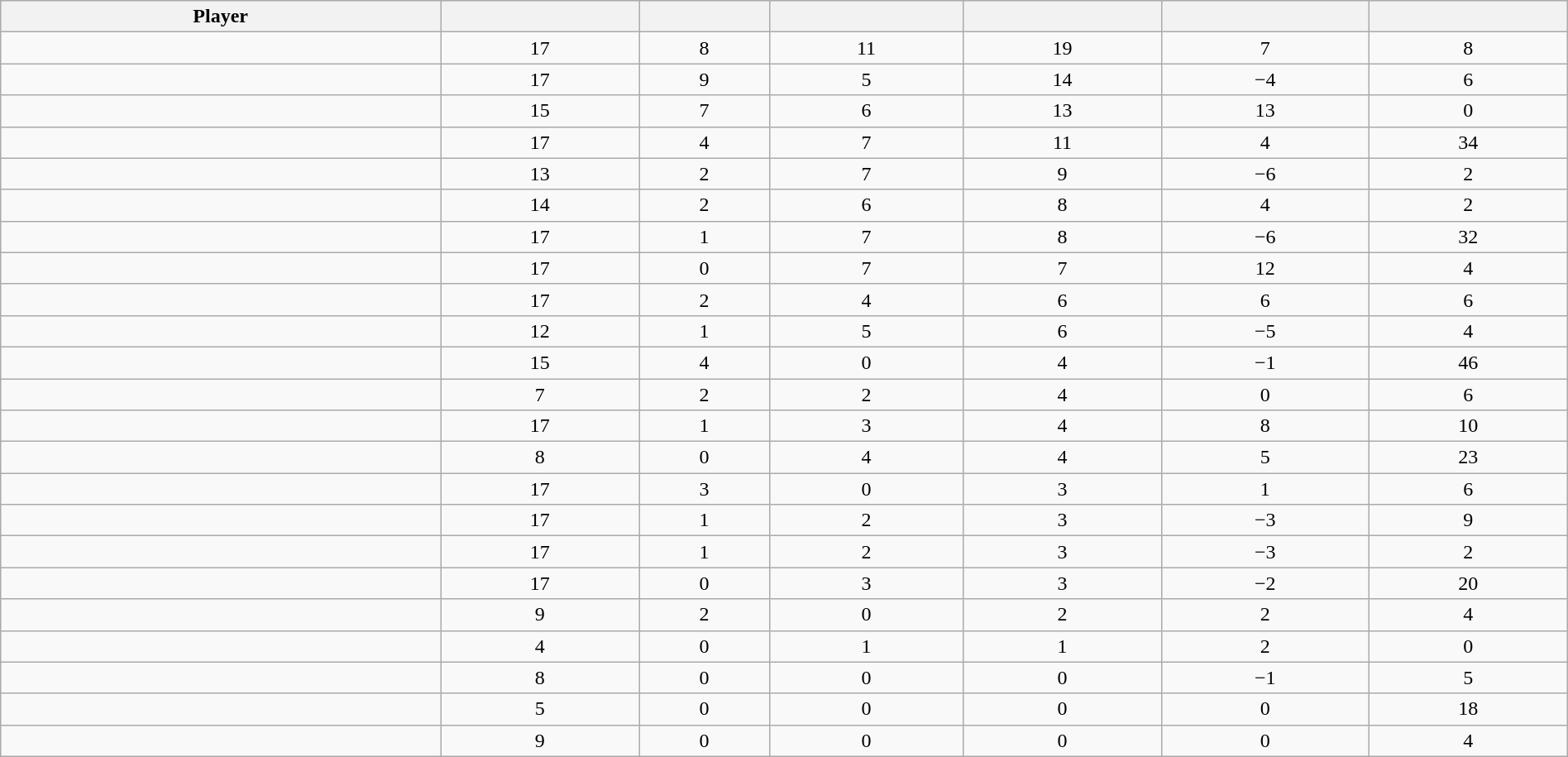<table class="wikitable sortable" style="width:100%; text-align:center;">
<tr>
<th>Player</th>
<th></th>
<th></th>
<th></th>
<th></th>
<th data-sort-type="number"></th>
<th></th>
</tr>
<tr>
<td></td>
<td>17</td>
<td>8</td>
<td>11</td>
<td>19</td>
<td>7</td>
<td>8</td>
</tr>
<tr>
<td></td>
<td>17</td>
<td>9</td>
<td>5</td>
<td>14</td>
<td>−4</td>
<td>6</td>
</tr>
<tr>
<td></td>
<td>15</td>
<td>7</td>
<td>6</td>
<td>13</td>
<td>13</td>
<td>0</td>
</tr>
<tr>
<td></td>
<td>17</td>
<td>4</td>
<td>7</td>
<td>11</td>
<td>4</td>
<td>34</td>
</tr>
<tr>
<td></td>
<td>13</td>
<td>2</td>
<td>7</td>
<td>9</td>
<td>−6</td>
<td>2</td>
</tr>
<tr>
<td></td>
<td>14</td>
<td>2</td>
<td>6</td>
<td>8</td>
<td>4</td>
<td>2</td>
</tr>
<tr>
<td></td>
<td>17</td>
<td>1</td>
<td>7</td>
<td>8</td>
<td>−6</td>
<td>32</td>
</tr>
<tr>
<td></td>
<td>17</td>
<td>0</td>
<td>7</td>
<td>7</td>
<td>12</td>
<td>4</td>
</tr>
<tr>
<td></td>
<td>17</td>
<td>2</td>
<td>4</td>
<td>6</td>
<td>6</td>
<td>6</td>
</tr>
<tr>
<td></td>
<td>12</td>
<td>1</td>
<td>5</td>
<td>6</td>
<td>−5</td>
<td>4</td>
</tr>
<tr>
<td></td>
<td>15</td>
<td>4</td>
<td>0</td>
<td>4</td>
<td>−1</td>
<td>46</td>
</tr>
<tr>
<td></td>
<td>7</td>
<td>2</td>
<td>2</td>
<td>4</td>
<td>0</td>
<td>6</td>
</tr>
<tr>
<td></td>
<td>17</td>
<td>1</td>
<td>3</td>
<td>4</td>
<td>8</td>
<td>10</td>
</tr>
<tr>
<td></td>
<td>8</td>
<td>0</td>
<td>4</td>
<td>4</td>
<td>5</td>
<td>23</td>
</tr>
<tr>
<td></td>
<td>17</td>
<td>3</td>
<td>0</td>
<td>3</td>
<td>1</td>
<td>6</td>
</tr>
<tr>
<td></td>
<td>17</td>
<td>1</td>
<td>2</td>
<td>3</td>
<td>−3</td>
<td>9</td>
</tr>
<tr>
<td></td>
<td>17</td>
<td>1</td>
<td>2</td>
<td>3</td>
<td>−3</td>
<td>2</td>
</tr>
<tr>
<td></td>
<td>17</td>
<td>0</td>
<td>3</td>
<td>3</td>
<td>−2</td>
<td>20</td>
</tr>
<tr>
<td></td>
<td>9</td>
<td>2</td>
<td>0</td>
<td>2</td>
<td>2</td>
<td>4</td>
</tr>
<tr>
<td></td>
<td>4</td>
<td>0</td>
<td>1</td>
<td>1</td>
<td>2</td>
<td>0</td>
</tr>
<tr>
<td></td>
<td>8</td>
<td>0</td>
<td>0</td>
<td>0</td>
<td>−1</td>
<td>5</td>
</tr>
<tr>
<td></td>
<td>5</td>
<td>0</td>
<td>0</td>
<td>0</td>
<td>0</td>
<td>18</td>
</tr>
<tr>
<td></td>
<td>9</td>
<td>0</td>
<td>0</td>
<td>0</td>
<td>0</td>
<td>4</td>
</tr>
</table>
